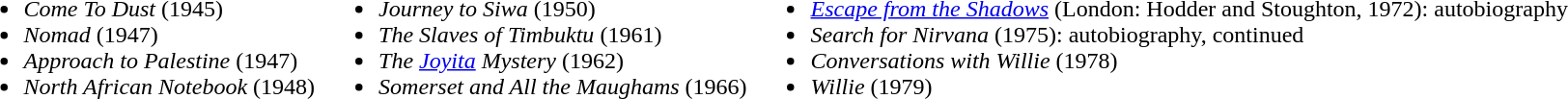<table>
<tr>
<td valign="top"><br><ul><li><em>Come To Dust</em> (1945)</li><li><em>Nomad</em> (1947)</li><li><em>Approach to Palestine</em> (1947)</li><li><em>North African Notebook</em> (1948)</li></ul></td>
<td valign="top"><br><ul><li><em>Journey to Siwa</em> (1950)</li><li><em>The Slaves of Timbuktu</em> (1961)</li><li><em>The <a href='#'>Joyita</a> Mystery</em> (1962)</li><li><em>Somerset and All the Maughams</em> (1966)</li></ul></td>
<td valign="top"><br><ul><li><em><a href='#'>Escape from the Shadows</a></em> (London: Hodder and Stoughton, 1972): autobiography</li><li><em>Search for Nirvana</em> (1975): autobiography, continued</li><li><em>Conversations with Willie</em> (1978)</li><li><em>Willie</em> (1979)</li></ul></td>
</tr>
</table>
